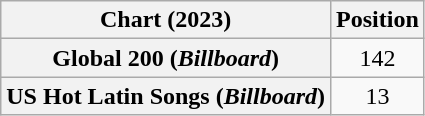<table class="wikitable sortable plainrowheaders" style="text-align:center">
<tr>
<th scope="col">Chart (2023)</th>
<th scope="col">Position</th>
</tr>
<tr>
<th scope="row">Global 200 (<em>Billboard</em>)</th>
<td>142</td>
</tr>
<tr>
<th scope="row">US Hot Latin Songs (<em>Billboard</em>)</th>
<td>13</td>
</tr>
</table>
